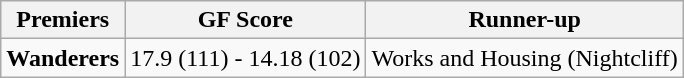<table class="wikitable" style="text-align:left;">
<tr style="background:#efefef;">
<th>Premiers</th>
<th>GF Score</th>
<th>Runner-up</th>
</tr>
<tr>
<td><strong>Wanderers</strong></td>
<td>17.9 (111) - 14.18 (102)</td>
<td>Works and Housing (Nightcliff)</td>
</tr>
</table>
